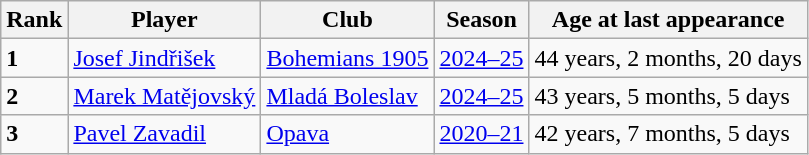<table class="wikitable">
<tr>
<th>Rank</th>
<th>Player</th>
<th>Club</th>
<th>Season</th>
<th>Age at last appearance</th>
</tr>
<tr>
<td><strong>1</strong></td>
<td> <a href='#'>Josef Jindřišek</a></td>
<td><a href='#'>Bohemians 1905</a></td>
<td><a href='#'>2024–25</a></td>
<td>44 years, 2 months, 20 days</td>
</tr>
<tr>
<td><strong>2</strong></td>
<td> <a href='#'>Marek Matějovský</a></td>
<td><a href='#'>Mladá Boleslav</a></td>
<td><a href='#'>2024–25</a></td>
<td>43 years, 5 months, 5 days</td>
</tr>
<tr>
<td><strong>3</strong></td>
<td> <a href='#'>Pavel Zavadil</a></td>
<td><a href='#'>Opava</a></td>
<td><a href='#'>2020–21</a></td>
<td>42 years, 7 months, 5 days</td>
</tr>
</table>
